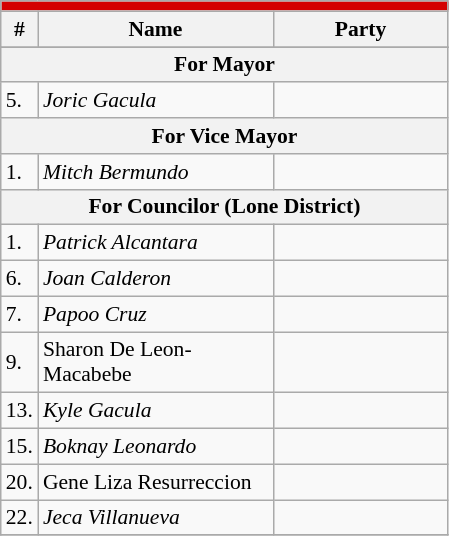<table class="wikitable" style="font-size:90%">
<tr>
<td colspan="5" bgcolor="#d40000"></td>
</tr>
<tr>
<th>#</th>
<th width=150px>Name</th>
<th colspan=2 width=110px>Party</th>
</tr>
<tr>
</tr>
<tr>
<th colspan=5>For Mayor</th>
</tr>
<tr>
<td>5.</td>
<td><em>Joric Gacula</em></td>
<td></td>
</tr>
<tr>
<th colspan=5>For Vice Mayor</th>
</tr>
<tr>
<td>1.</td>
<td><em>Mitch Bermundo</em></td>
<td></td>
</tr>
<tr>
<th colspan="5">For Councilor (Lone District)</th>
</tr>
<tr>
<td>1.</td>
<td><em>Patrick Alcantara</em></td>
<td></td>
</tr>
<tr>
<td>6.</td>
<td><em>Joan Calderon</em></td>
<td></td>
</tr>
<tr>
<td>7.</td>
<td><em>Papoo Cruz</em></td>
<td></td>
</tr>
<tr>
<td>9.</td>
<td>Sharon De Leon-Macabebe</td>
<td></td>
</tr>
<tr>
<td>13.</td>
<td><em>Kyle Gacula</em></td>
<td></td>
</tr>
<tr>
<td>15.</td>
<td><em>Boknay Leonardo</em></td>
<td></td>
</tr>
<tr>
<td>20.</td>
<td>Gene Liza Resurreccion</td>
<td></td>
</tr>
<tr>
<td>22.</td>
<td><em>Jeca Villanueva</em></td>
<td></td>
</tr>
<tr>
</tr>
</table>
